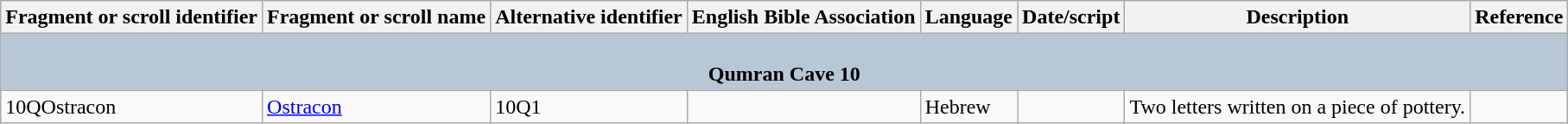<table class="wikitable">
<tr>
<th>Fragment or scroll identifier</th>
<th>Fragment or scroll name</th>
<th>Alternative identifier</th>
<th>English Bible Association</th>
<th>Language</th>
<th>Date/script</th>
<th>Description</th>
<th>Reference</th>
</tr>
<tr>
<th colspan="8" style="background:#b8c7d6;"><br>Qumran Cave 10</th>
</tr>
<tr>
<td>10QOstracon</td>
<td><a href='#'>Ostracon</a></td>
<td>10Q1</td>
<td></td>
<td>Hebrew</td>
<td></td>
<td>Two letters written on a piece of pottery.</td>
<td></td>
</tr>
</table>
